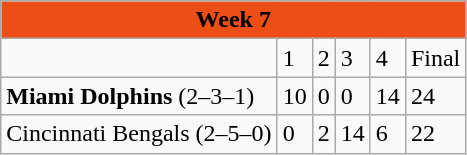<table class="wikitable">
<tr>
<th colspan="60" style="background:#ed4e16;">Week 7</th>
</tr>
<tr>
<td></td>
<td>1</td>
<td>2</td>
<td>3</td>
<td>4</td>
<td>Final</td>
</tr>
<tr>
<td><strong>Miami Dolphins</strong> (2–3–1)</td>
<td>10</td>
<td>0</td>
<td>0</td>
<td>14</td>
<td>24</td>
</tr>
<tr>
<td>Cincinnati Bengals (2–5–0)</td>
<td>0</td>
<td>2</td>
<td>14</td>
<td>6</td>
<td>22</td>
</tr>
</table>
